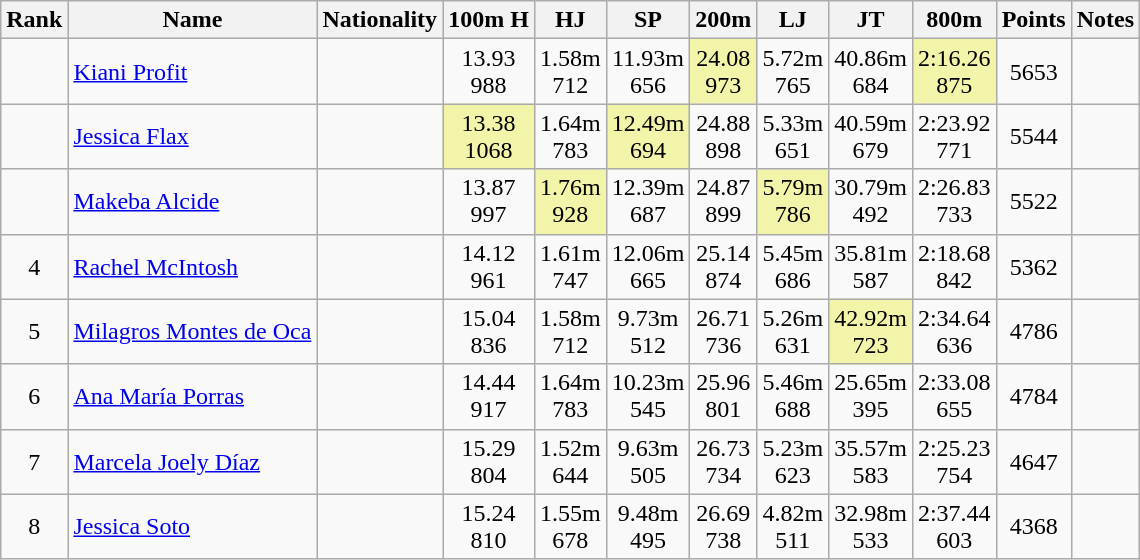<table class="wikitable sortable" style="text-align:center">
<tr>
<th>Rank</th>
<th>Name</th>
<th>Nationality</th>
<th>100m H</th>
<th>HJ</th>
<th>SP</th>
<th>200m</th>
<th>LJ</th>
<th>JT</th>
<th>800m</th>
<th>Points</th>
<th>Notes</th>
</tr>
<tr>
<td></td>
<td align=left><a href='#'>Kiani Profit</a></td>
<td align=left></td>
<td>13.93<br>988</td>
<td>1.58m<br>712</td>
<td>11.93m<br>656</td>
<td bgcolor=#F2F5A9>24.08<br>973</td>
<td>5.72m<br>765</td>
<td>40.86m<br>684</td>
<td bgcolor=#F2F5A9>2:16.26<br>875</td>
<td>5653</td>
<td></td>
</tr>
<tr>
<td></td>
<td align=left><a href='#'>Jessica Flax</a></td>
<td align=left></td>
<td bgcolor=#F2F5A9>13.38<br>1068</td>
<td>1.64m<br>783</td>
<td bgcolor=#F2F5A9>12.49m<br>694</td>
<td>24.88<br>898</td>
<td>5.33m<br>651</td>
<td>40.59m<br>679</td>
<td>2:23.92<br>771</td>
<td>5544</td>
<td></td>
</tr>
<tr>
<td></td>
<td align=left><a href='#'>Makeba Alcide</a></td>
<td align=left></td>
<td>13.87<br>997</td>
<td bgcolor=#F2F5A9>1.76m<br>928</td>
<td>12.39m<br>687</td>
<td>24.87<br>899</td>
<td bgcolor=#F2F5A9>5.79m<br>786</td>
<td>30.79m<br>492</td>
<td>2:26.83<br>733</td>
<td>5522</td>
<td></td>
</tr>
<tr>
<td>4</td>
<td align=left><a href='#'>Rachel McIntosh</a></td>
<td align=left></td>
<td>14.12<br>961</td>
<td>1.61m<br>747</td>
<td>12.06m<br>665</td>
<td>25.14<br>874</td>
<td>5.45m<br>686</td>
<td>35.81m<br>587</td>
<td>2:18.68<br>842</td>
<td>5362</td>
<td></td>
</tr>
<tr>
<td>5</td>
<td align=left><a href='#'>Milagros Montes de Oca</a></td>
<td align=left></td>
<td>15.04<br>836</td>
<td>1.58m<br>712</td>
<td>9.73m<br>512</td>
<td>26.71<br>736</td>
<td>5.26m<br>631</td>
<td bgcolor=#F2F5A9>42.92m<br>723</td>
<td>2:34.64<br>636</td>
<td>4786</td>
<td></td>
</tr>
<tr>
<td>6</td>
<td align=left><a href='#'>Ana María Porras</a></td>
<td align=left></td>
<td>14.44<br>917</td>
<td>1.64m<br>783</td>
<td>10.23m<br>545</td>
<td>25.96<br>801</td>
<td>5.46m<br>688</td>
<td>25.65m<br>395</td>
<td>2:33.08<br>655</td>
<td>4784</td>
<td></td>
</tr>
<tr>
<td>7</td>
<td align=left><a href='#'>Marcela Joely Díaz</a></td>
<td align=left></td>
<td>15.29<br>804</td>
<td>1.52m<br>644</td>
<td>9.63m<br>505</td>
<td>26.73<br>734</td>
<td>5.23m<br>623</td>
<td>35.57m<br>583</td>
<td>2:25.23<br>754</td>
<td>4647</td>
<td></td>
</tr>
<tr>
<td>8</td>
<td align=left><a href='#'>Jessica Soto</a></td>
<td align=left></td>
<td>15.24<br>810</td>
<td>1.55m<br>678</td>
<td>9.48m<br>495</td>
<td>26.69<br>738</td>
<td>4.82m<br>511</td>
<td>32.98m<br>533</td>
<td>2:37.44<br>603</td>
<td>4368</td>
<td></td>
</tr>
</table>
